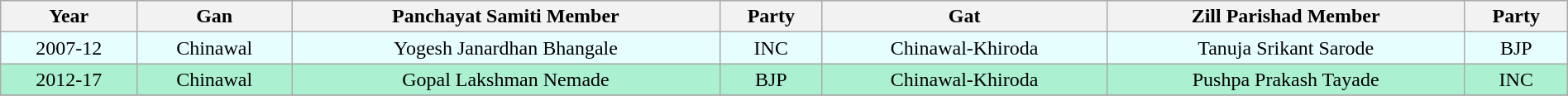<table class="wikitable" width="100%">
<tr style="background:#d9e4f1; text-align:center;">
<th>Year</th>
<th>Gan</th>
<th>Panchayat Samiti Member</th>
<th>Party</th>
<th>Gat</th>
<th>Zill Parishad Member</th>
<th>Party</th>
</tr>
<tr rowspan="1" style="text-align:center; background:#E7FEFF; textcolor:#000;">
<td>2007-12</td>
<td>Chinawal</td>
<td>Yogesh Janardhan Bhangale</td>
<td>INC</td>
<td>Chinawal-Khiroda</td>
<td>Tanuja Srikant Sarode</td>
<td>BJP</td>
</tr>
<tr rowspan="1" style="text-align:center; background: #AAF0D1; textcolor:#000;">
<td>2012-17</td>
<td>Chinawal</td>
<td>Gopal Lakshman Nemade</td>
<td>BJP</td>
<td>Chinawal-Khiroda</td>
<td>Pushpa Prakash Tayade</td>
<td>INC</td>
</tr>
<tr rowspan="1" style="text-align:center; background:#f9fab3; textcolor:#000;">
</tr>
</table>
